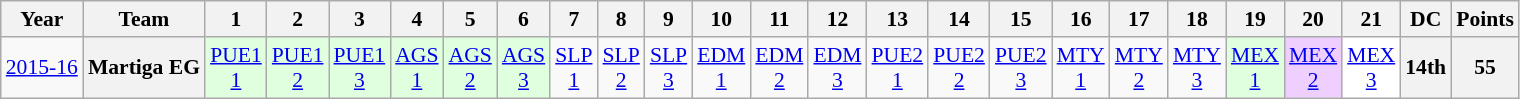<table class="wikitable" style="text-align:center; font-size:90%">
<tr>
<th>Year</th>
<th>Team</th>
<th>1</th>
<th>2</th>
<th>3</th>
<th>4</th>
<th>5</th>
<th>6</th>
<th>7</th>
<th>8</th>
<th>9</th>
<th>10</th>
<th>11</th>
<th>12</th>
<th>13</th>
<th>14</th>
<th>15</th>
<th>16</th>
<th>17</th>
<th>18</th>
<th>19</th>
<th>20</th>
<th>21</th>
<th>DC</th>
<th>Points</th>
</tr>
<tr>
<td><a href='#'>2015-16</a></td>
<th>Martiga EG</th>
<td style="background:#DFFFDF"><a href='#'>PUE1<br>1</a><br></td>
<td style="background:#DFFFDF"><a href='#'>PUE1<br>2</a><br></td>
<td style="background:#DFFFDF"><a href='#'>PUE1<br>3</a><br></td>
<td style="background:#DFFFDF"><a href='#'>AGS<br>1</a><br></td>
<td style="background:#DFFFDF"><a href='#'>AGS<br>2</a><br></td>
<td style="background:#DFFFDF"><a href='#'>AGS<br>3</a><br></td>
<td><a href='#'>SLP<br>1</a></td>
<td><a href='#'>SLP<br>2</a></td>
<td><a href='#'>SLP<br>3</a></td>
<td><a href='#'>EDM<br>1</a></td>
<td><a href='#'>EDM<br>2</a></td>
<td><a href='#'>EDM<br>3</a></td>
<td><a href='#'>PUE2<br>1</a></td>
<td><a href='#'>PUE2<br>2</a></td>
<td><a href='#'>PUE2<br>3</a></td>
<td><a href='#'>MTY<br>1</a></td>
<td><a href='#'>MTY<br>2</a></td>
<td><a href='#'>MTY<br>3</a></td>
<td style="background:#DFFFDF"><a href='#'>MEX<br>1</a><br></td>
<td style="background:#EFCFFF"><a href='#'>MEX<br>2</a><br></td>
<td style="background:#FFFFFF"><a href='#'>MEX<br>3</a><br></td>
<th>14th</th>
<th>55</th>
</tr>
</table>
